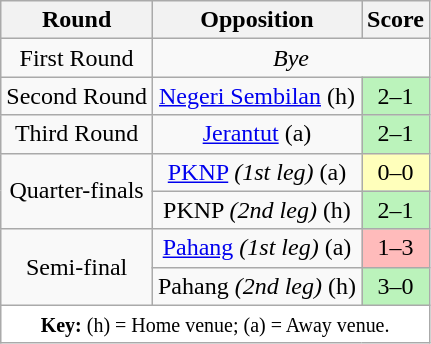<table class="wikitable" style="text-align:center">
<tr>
<th>Round</th>
<th>Opposition</th>
<th>Score</th>
</tr>
<tr>
<td>First Round</td>
<td colspan=2><em>Bye</em></td>
</tr>
<tr>
<td>Second Round</td>
<td><a href='#'>Negeri Sembilan</a> (h)</td>
<td style="background:#BBF3BB;">2–1</td>
</tr>
<tr>
<td>Third Round</td>
<td><a href='#'>Jerantut</a> (a)</td>
<td style="background:#BBF3BB;">2–1</td>
</tr>
<tr>
<td rowspan="2">Quarter-finals</td>
<td><a href='#'>PKNP</a> <em>(1st leg)</em> (a)</td>
<td style="background:#FFFFBB;">0–0</td>
</tr>
<tr>
<td>PKNP <em>(2nd leg)</em> (h)</td>
<td style="background:#BBF3BB;">2–1</td>
</tr>
<tr>
<td rowspan="2">Semi-final</td>
<td><a href='#'>Pahang</a> <em>(1st leg)</em> (a)</td>
<td style="background:#FFBBBB;">1–3</td>
</tr>
<tr>
<td>Pahang <em>(2nd leg)</em> (h)</td>
<td style="background:#BBF3BB;">3–0</td>
</tr>
<tr>
<td colspan="4" style="background-color:white"><small><strong>Key:</strong> (h) = Home venue; (a) = Away venue.</small></td>
</tr>
</table>
